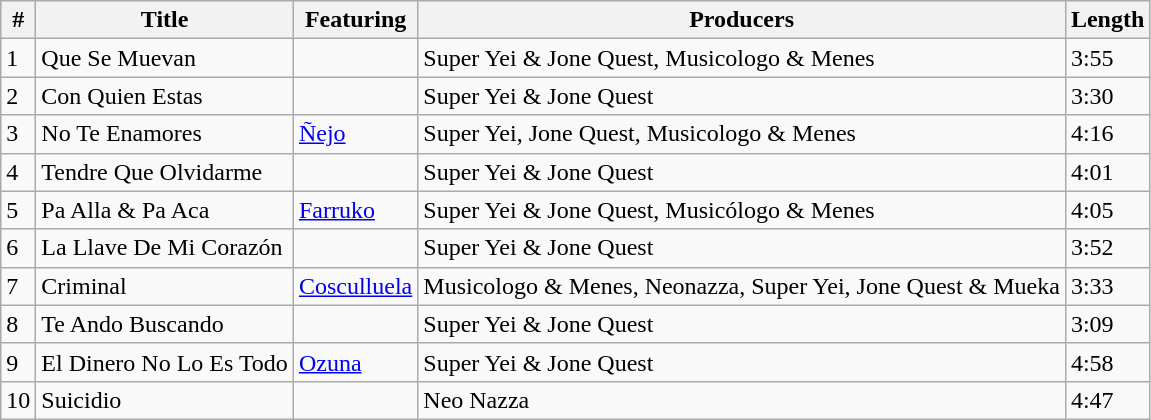<table class="wikitable">
<tr>
<th align="center">#</th>
<th align="center">Title</th>
<th align="center">Featuring</th>
<th align="center">Producers</th>
<th align="center">Length</th>
</tr>
<tr>
<td>1</td>
<td>Que Se Muevan</td>
<td></td>
<td>Super Yei & Jone Quest, Musicologo & Menes</td>
<td>3:55</td>
</tr>
<tr>
<td>2</td>
<td>Con Quien Estas</td>
<td></td>
<td>Super Yei & Jone Quest</td>
<td>3:30</td>
</tr>
<tr>
<td>3</td>
<td>No Te Enamores</td>
<td><a href='#'>Ñejo</a></td>
<td>Super Yei, Jone Quest, Musicologo & Menes</td>
<td>4:16</td>
</tr>
<tr>
<td>4</td>
<td>Tendre Que Olvidarme</td>
<td></td>
<td>Super Yei & Jone Quest</td>
<td>4:01</td>
</tr>
<tr>
<td>5</td>
<td>Pa Alla & Pa Aca</td>
<td><a href='#'>Farruko</a></td>
<td>Super Yei & Jone Quest, Musicólogo & Menes</td>
<td>4:05</td>
</tr>
<tr>
<td>6</td>
<td>La Llave De Mi Corazón</td>
<td></td>
<td>Super Yei & Jone Quest</td>
<td>3:52</td>
</tr>
<tr>
<td>7</td>
<td>Criminal</td>
<td><a href='#'>Cosculluela</a></td>
<td>Musicologo & Menes, Neonazza, Super Yei, Jone Quest & Mueka</td>
<td>3:33</td>
</tr>
<tr>
<td>8</td>
<td>Te Ando Buscando</td>
<td></td>
<td>Super Yei & Jone Quest</td>
<td>3:09</td>
</tr>
<tr>
<td>9</td>
<td>El Dinero No Lo Es Todo</td>
<td><a href='#'>Ozuna</a></td>
<td>Super Yei & Jone Quest</td>
<td>4:58</td>
</tr>
<tr>
<td>10</td>
<td>Suicidio</td>
<td></td>
<td>Neo Nazza</td>
<td>4:47</td>
</tr>
</table>
